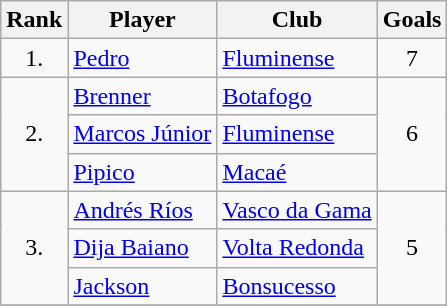<table class="wikitable sortable" style="text-align:center">
<tr>
<th>Rank</th>
<th>Player</th>
<th>Club</th>
<th>Goals</th>
</tr>
<tr>
<td>1.</td>
<td align="left"> <a href='#'>Pedro</a></td>
<td align="left"><a href='#'>Fluminense</a></td>
<td>7</td>
</tr>
<tr>
<td rowspan="3">2.</td>
<td align="left"> <a href='#'>Brenner</a></td>
<td align="left"><a href='#'>Botafogo</a></td>
<td rowspan="3">6</td>
</tr>
<tr>
<td align="left"> <a href='#'>Marcos Júnior</a></td>
<td align="left"><a href='#'>Fluminense</a></td>
</tr>
<tr>
<td align="left"> <a href='#'>Pipico</a></td>
<td align="left"><a href='#'>Macaé</a></td>
</tr>
<tr>
<td rowspan="3">3.</td>
<td align="left"> <a href='#'>Andrés Ríos</a></td>
<td align="left"><a href='#'>Vasco da Gama</a></td>
<td rowspan="3">5</td>
</tr>
<tr>
<td align="left"> <a href='#'>Dija Baiano</a></td>
<td align="left"><a href='#'>Volta Redonda</a></td>
</tr>
<tr>
<td align="left"> <a href='#'>Jackson</a></td>
<td align="left"><a href='#'>Bonsucesso</a></td>
</tr>
<tr>
</tr>
</table>
